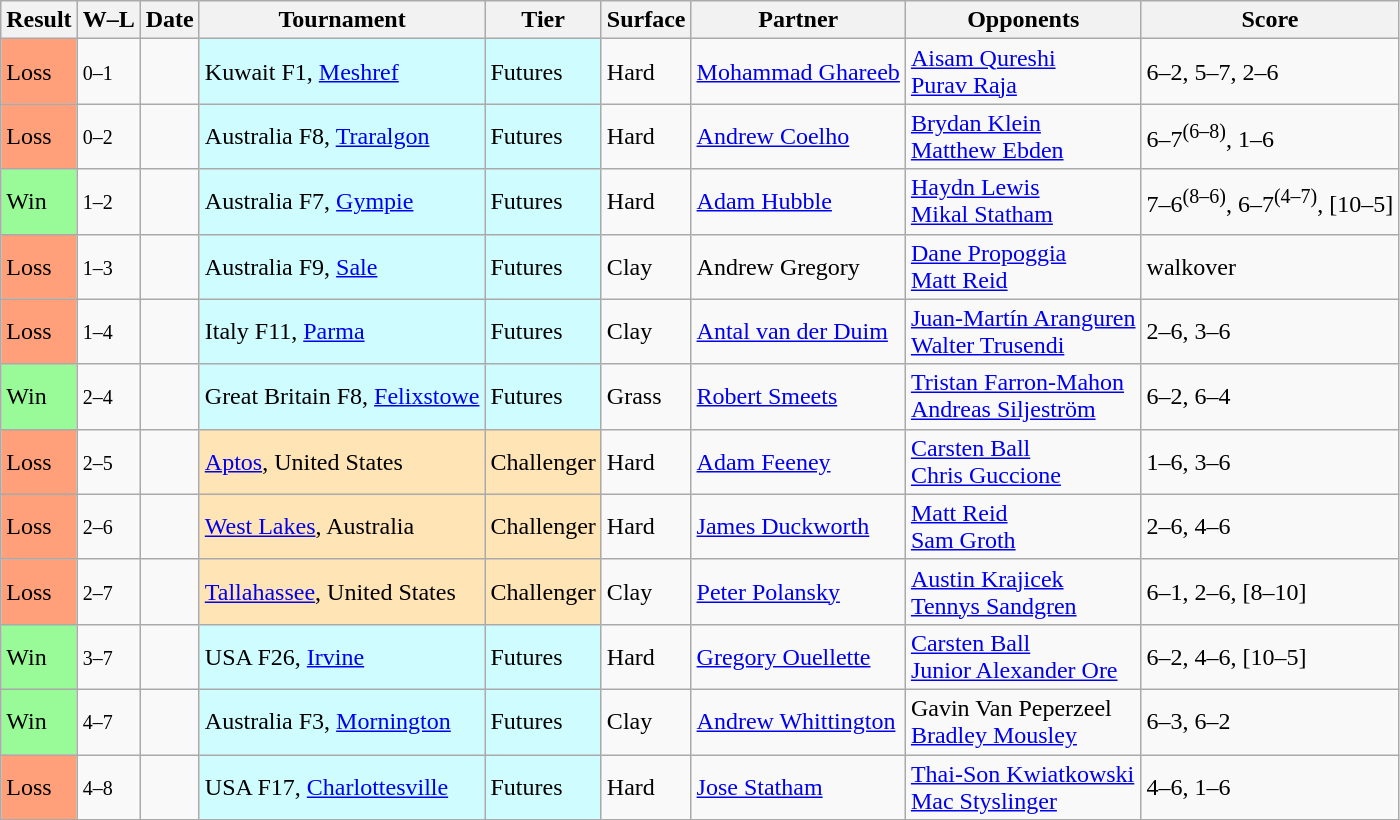<table class="sortable wikitable">
<tr>
<th>Result</th>
<th class="unsortable">W–L</th>
<th>Date</th>
<th>Tournament</th>
<th>Tier</th>
<th>Surface</th>
<th>Partner</th>
<th>Opponents</th>
<th class="unsortable">Score</th>
</tr>
<tr>
<td bgcolor=FFA07A>Loss</td>
<td><small>0–1</small></td>
<td></td>
<td style="background:#cffcff;">Kuwait F1, <a href='#'>Meshref</a></td>
<td style="background:#cffcff;">Futures</td>
<td>Hard</td>
<td> <a href='#'>Mohammad Ghareeb</a></td>
<td> <a href='#'>Aisam Qureshi</a> <br>  <a href='#'>Purav Raja</a></td>
<td>6–2, 5–7, 2–6</td>
</tr>
<tr>
<td bgcolor=FFA07A>Loss</td>
<td><small>0–2</small></td>
<td></td>
<td style="background:#cffcff;">Australia F8, <a href='#'>Traralgon</a></td>
<td style="background:#cffcff;">Futures</td>
<td>Hard</td>
<td> <a href='#'>Andrew Coelho</a></td>
<td> <a href='#'>Brydan Klein</a> <br>  <a href='#'>Matthew Ebden</a></td>
<td>6–7<sup>(6–8)</sup>, 1–6</td>
</tr>
<tr>
<td bgcolor=98FB98>Win</td>
<td><small>1–2</small></td>
<td></td>
<td style="background:#cffcff;">Australia F7, <a href='#'>Gympie</a></td>
<td style="background:#cffcff;">Futures</td>
<td>Hard</td>
<td> <a href='#'>Adam Hubble</a></td>
<td> <a href='#'>Haydn Lewis</a> <br>  <a href='#'>Mikal Statham</a></td>
<td>7–6<sup>(8–6)</sup>, 6–7<sup>(4–7)</sup>, [10–5]</td>
</tr>
<tr>
<td bgcolor=FFA07A>Loss</td>
<td><small>1–3</small></td>
<td></td>
<td style="background:#cffcff;">Australia F9, <a href='#'>Sale</a></td>
<td style="background:#cffcff;">Futures</td>
<td>Clay</td>
<td> Andrew Gregory</td>
<td> <a href='#'>Dane Propoggia</a> <br>  <a href='#'>Matt Reid</a></td>
<td>walkover</td>
</tr>
<tr>
<td bgcolor=FFA07A>Loss</td>
<td><small>1–4</small></td>
<td></td>
<td style="background:#cffcff;">Italy F11, <a href='#'>Parma</a></td>
<td style="background:#cffcff;">Futures</td>
<td>Clay</td>
<td> <a href='#'>Antal van der Duim</a></td>
<td> <a href='#'>Juan-Martín Aranguren</a> <br>  <a href='#'>Walter Trusendi</a></td>
<td>2–6, 3–6</td>
</tr>
<tr>
<td bgcolor=98FB98>Win</td>
<td><small>2–4</small></td>
<td></td>
<td style="background:#cffcff;">Great Britain F8, <a href='#'>Felixstowe</a></td>
<td style="background:#cffcff;">Futures</td>
<td>Grass</td>
<td> <a href='#'>Robert Smeets</a></td>
<td> <a href='#'>Tristan Farron-Mahon</a> <br>  <a href='#'>Andreas Siljeström</a></td>
<td>6–2, 6–4</td>
</tr>
<tr>
<td bgcolor=FFA07A>Loss</td>
<td><small>2–5</small></td>
<td></td>
<td style="background:moccasin;"><a href='#'>Aptos</a>, United States</td>
<td style="background:moccasin;">Challenger</td>
<td>Hard</td>
<td> <a href='#'>Adam Feeney</a></td>
<td> <a href='#'>Carsten Ball</a> <br>  <a href='#'>Chris Guccione</a></td>
<td>1–6, 3–6</td>
</tr>
<tr>
<td bgcolor=FFA07A>Loss</td>
<td><small>2–6</small></td>
<td></td>
<td style="background:moccasin;"><a href='#'>West Lakes</a>, Australia</td>
<td style="background:moccasin;">Challenger</td>
<td>Hard</td>
<td> <a href='#'>James Duckworth</a></td>
<td> <a href='#'>Matt Reid</a> <br>  <a href='#'>Sam Groth</a></td>
<td>2–6, 4–6</td>
</tr>
<tr>
<td bgcolor=FFA07A>Loss</td>
<td><small>2–7</small></td>
<td></td>
<td style="background:moccasin;"><a href='#'>Tallahassee</a>, United States</td>
<td style="background:moccasin;">Challenger</td>
<td>Clay</td>
<td> <a href='#'>Peter Polansky</a></td>
<td> <a href='#'>Austin Krajicek</a> <br>  <a href='#'>Tennys Sandgren</a></td>
<td>6–1, 2–6, [8–10]</td>
</tr>
<tr>
<td bgcolor=98FB98>Win</td>
<td><small>3–7</small></td>
<td></td>
<td style="background:#cffcff;">USA F26, <a href='#'>Irvine</a></td>
<td style="background:#cffcff;">Futures</td>
<td>Hard</td>
<td> <a href='#'>Gregory Ouellette</a></td>
<td> <a href='#'>Carsten Ball</a> <br>  <a href='#'>Junior Alexander Ore</a></td>
<td>6–2, 4–6, [10–5]</td>
</tr>
<tr>
<td bgcolor=98FB98>Win</td>
<td><small>4–7</small></td>
<td></td>
<td style="background:#cffcff;">Australia F3, <a href='#'>Mornington</a></td>
<td style="background:#cffcff;">Futures</td>
<td>Clay</td>
<td> <a href='#'>Andrew Whittington</a></td>
<td> Gavin Van Peperzeel <br>  <a href='#'>Bradley Mousley</a></td>
<td>6–3, 6–2</td>
</tr>
<tr>
<td bgcolor=FFA07A>Loss</td>
<td><small>4–8</small></td>
<td></td>
<td style="background:#cffcff;">USA F17, <a href='#'>Charlottesville</a></td>
<td style="background:#cffcff;">Futures</td>
<td>Hard</td>
<td> <a href='#'>Jose Statham</a></td>
<td> <a href='#'>Thai-Son Kwiatkowski</a> <br>  <a href='#'>Mac Styslinger</a></td>
<td>4–6, 1–6</td>
</tr>
</table>
